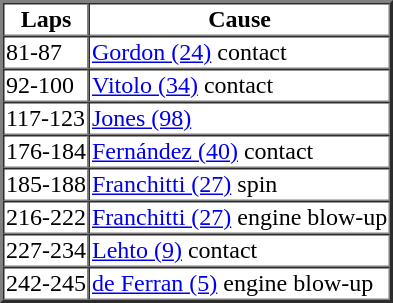<table border=2 cellspacing=0>
<tr>
<th>Laps</th>
<th>Cause</th>
</tr>
<tr>
<td>81-87</td>
<td><a href='#'>Gordon (24)</a> contact</td>
</tr>
<tr>
<td>92-100</td>
<td><a href='#'>Vitolo (34)</a> contact</td>
</tr>
<tr>
<td>117-123</td>
<td><a href='#'>Jones (98)</a> </td>
</tr>
<tr>
<td>176-184</td>
<td><a href='#'>Fernández (40)</a> contact</td>
</tr>
<tr>
<td>185-188</td>
<td><a href='#'>Franchitti (27)</a> spin</td>
</tr>
<tr>
<td>216-222</td>
<td><a href='#'>Franchitti (27)</a> engine blow-up</td>
</tr>
<tr>
<td>227-234</td>
<td><a href='#'>Lehto (9)</a> contact</td>
</tr>
<tr>
<td>242-245</td>
<td><a href='#'>de Ferran (5)</a> engine blow-up</td>
</tr>
</table>
